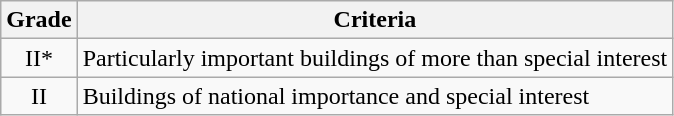<table class="wikitable">
<tr>
<th>Grade</th>
<th>Criteria</th>
</tr>
<tr>
<td align="center" >II*</td>
<td>Particularly important buildings of more than special interest</td>
</tr>
<tr>
<td align="center" >II</td>
<td>Buildings of national importance and special interest</td>
</tr>
</table>
